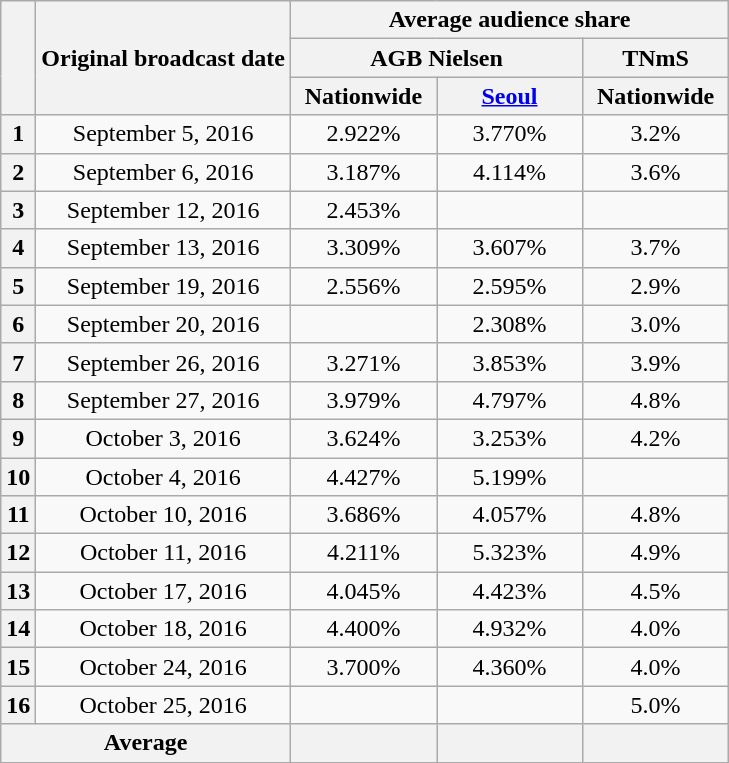<table class="wikitable" style="text-align:center">
<tr>
<th rowspan="3"></th>
<th rowspan="3">Original broadcast date</th>
<th colspan="3">Average audience share</th>
</tr>
<tr>
<th colspan="2">AGB Nielsen</th>
<th>TNmS </th>
</tr>
<tr>
<th width="90">Nationwide</th>
<th width="90"><a href='#'>Seoul</a></th>
<th width="90">Nationwide</th>
</tr>
<tr>
<th>1</th>
<td>September 5, 2016</td>
<td>2.922%</td>
<td>3.770%</td>
<td>3.2%</td>
</tr>
<tr>
<th>2</th>
<td>September 6, 2016</td>
<td>3.187%</td>
<td>4.114%</td>
<td>3.6%</td>
</tr>
<tr>
<th>3</th>
<td>September 12, 2016</td>
<td>2.453%</td>
<td></td>
<td></td>
</tr>
<tr>
<th>4</th>
<td>September 13, 2016</td>
<td>3.309%</td>
<td>3.607%</td>
<td>3.7%</td>
</tr>
<tr>
<th>5</th>
<td>September 19, 2016</td>
<td>2.556%</td>
<td>2.595%</td>
<td>2.9%</td>
</tr>
<tr>
<th>6</th>
<td>September 20, 2016</td>
<td></td>
<td>2.308%</td>
<td>3.0%</td>
</tr>
<tr>
<th>7</th>
<td>September 26, 2016</td>
<td>3.271%</td>
<td>3.853%</td>
<td>3.9%</td>
</tr>
<tr>
<th>8</th>
<td>September 27, 2016</td>
<td>3.979%</td>
<td>4.797%</td>
<td>4.8%</td>
</tr>
<tr>
<th>9</th>
<td>October 3, 2016</td>
<td>3.624%</td>
<td>3.253%</td>
<td>4.2%</td>
</tr>
<tr>
<th>10</th>
<td>October 4, 2016</td>
<td>4.427%</td>
<td>5.199%</td>
<td></td>
</tr>
<tr>
<th>11</th>
<td>October 10, 2016</td>
<td>3.686%</td>
<td>4.057%</td>
<td>4.8%</td>
</tr>
<tr>
<th>12</th>
<td>October 11, 2016</td>
<td>4.211%</td>
<td>5.323%</td>
<td>4.9%</td>
</tr>
<tr>
<th>13</th>
<td>October 17, 2016</td>
<td>4.045%</td>
<td>4.423%</td>
<td>4.5%</td>
</tr>
<tr>
<th>14</th>
<td>October 18, 2016</td>
<td>4.400%</td>
<td>4.932%</td>
<td>4.0%</td>
</tr>
<tr>
<th>15</th>
<td>October 24, 2016</td>
<td>3.700%</td>
<td>4.360%</td>
<td>4.0%</td>
</tr>
<tr>
<th>16</th>
<td>October 25, 2016</td>
<td></td>
<td></td>
<td>5.0%</td>
</tr>
<tr>
<th colspan="2">Average</th>
<th></th>
<th></th>
<th></th>
</tr>
</table>
